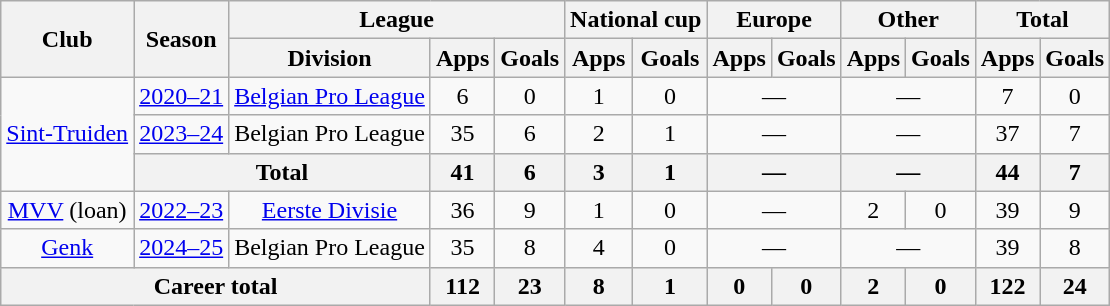<table class="wikitable" style="text-align:center">
<tr>
<th rowspan="2">Club</th>
<th rowspan="2">Season</th>
<th colspan="3">League</th>
<th colspan="2">National cup</th>
<th colspan="2">Europe</th>
<th colspan="2">Other</th>
<th colspan="2">Total</th>
</tr>
<tr>
<th>Division</th>
<th>Apps</th>
<th>Goals</th>
<th>Apps</th>
<th>Goals</th>
<th>Apps</th>
<th>Goals</th>
<th>Apps</th>
<th>Goals</th>
<th>Apps</th>
<th>Goals</th>
</tr>
<tr>
<td rowspan="3"><a href='#'>Sint-Truiden</a></td>
<td><a href='#'>2020–21</a></td>
<td><a href='#'>Belgian Pro League</a></td>
<td>6</td>
<td>0</td>
<td>1</td>
<td>0</td>
<td colspan="2">—</td>
<td colspan="2">—</td>
<td>7</td>
<td>0</td>
</tr>
<tr>
<td><a href='#'>2023–24</a></td>
<td>Belgian Pro League</td>
<td>35</td>
<td>6</td>
<td>2</td>
<td>1</td>
<td colspan="2">—</td>
<td colspan="2">—</td>
<td>37</td>
<td>7</td>
</tr>
<tr>
<th colspan="2">Total</th>
<th>41</th>
<th>6</th>
<th>3</th>
<th>1</th>
<th colspan="2">—</th>
<th colspan="2">—</th>
<th>44</th>
<th>7</th>
</tr>
<tr>
<td><a href='#'>MVV</a> (loan)</td>
<td><a href='#'>2022–23</a></td>
<td><a href='#'>Eerste Divisie</a></td>
<td>36</td>
<td>9</td>
<td>1</td>
<td>0</td>
<td colspan="2">—</td>
<td>2</td>
<td>0</td>
<td>39</td>
<td>9</td>
</tr>
<tr>
<td><a href='#'>Genk</a></td>
<td><a href='#'>2024–25</a></td>
<td>Belgian Pro League</td>
<td>35</td>
<td>8</td>
<td>4</td>
<td>0</td>
<td colspan="2">—</td>
<td colspan="2">—</td>
<td>39</td>
<td>8</td>
</tr>
<tr>
<th colspan="3">Career total</th>
<th>112</th>
<th>23</th>
<th>8</th>
<th>1</th>
<th>0</th>
<th>0</th>
<th>2</th>
<th>0</th>
<th>122</th>
<th>24</th>
</tr>
</table>
